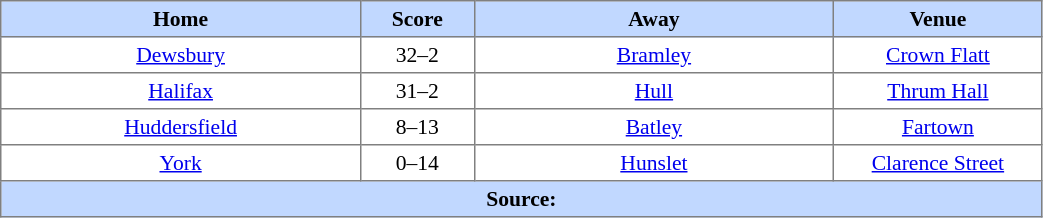<table border=1 style="border-collapse:collapse; font-size:90%; text-align:center;" cellpadding=3 cellspacing=0 width=55%>
<tr bgcolor=#C1D8FF>
<th width=19%>Home</th>
<th width=6%>Score</th>
<th width=19%>Away</th>
<th width=11%>Venue</th>
</tr>
<tr>
<td><a href='#'>Dewsbury</a></td>
<td>32–2</td>
<td><a href='#'>Bramley</a></td>
<td><a href='#'>Crown Flatt</a></td>
</tr>
<tr>
<td><a href='#'>Halifax</a></td>
<td>31–2</td>
<td><a href='#'>Hull</a></td>
<td><a href='#'>Thrum Hall</a></td>
</tr>
<tr>
<td><a href='#'>Huddersfield</a></td>
<td>8–13</td>
<td><a href='#'>Batley</a></td>
<td><a href='#'>Fartown</a></td>
</tr>
<tr>
<td><a href='#'>York</a></td>
<td>0–14</td>
<td><a href='#'>Hunslet</a></td>
<td><a href='#'>Clarence Street</a></td>
</tr>
<tr style="background:#c1d8ff;">
<th colspan=4>Source:</th>
</tr>
</table>
